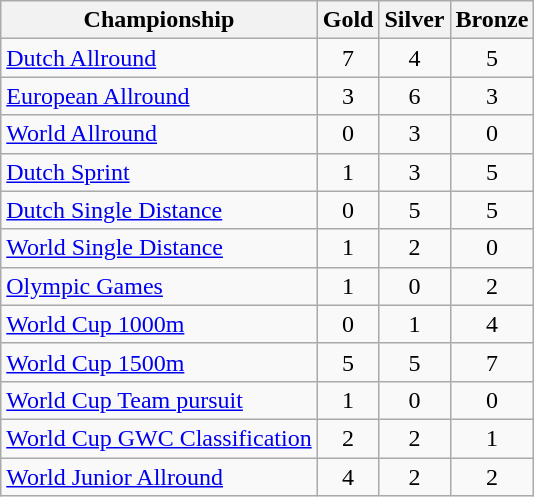<table class="wikitable vatop" style="text-align:center">
<tr>
<th>Championship</th>
<th>Gold<br></th>
<th>Silver<br></th>
<th>Bronze<br></th>
</tr>
<tr>
<td style="text-align:left"><a href='#'>Dutch Allround</a></td>
<td>7</td>
<td>4</td>
<td>5</td>
</tr>
<tr>
<td style="text-align:left"><a href='#'>European Allround</a></td>
<td>3</td>
<td>6</td>
<td>3</td>
</tr>
<tr>
<td style="text-align:left"><a href='#'>World Allround</a></td>
<td>0</td>
<td>3</td>
<td>0</td>
</tr>
<tr>
<td style="text-align:left"><a href='#'>Dutch Sprint</a></td>
<td>1</td>
<td>3</td>
<td>5</td>
</tr>
<tr>
<td style="text-align:left"><a href='#'>Dutch Single Distance</a></td>
<td>0</td>
<td>5</td>
<td>5</td>
</tr>
<tr>
<td style="text-align:left"><a href='#'>World Single Distance</a></td>
<td>1</td>
<td>2</td>
<td>0</td>
</tr>
<tr>
<td style="text-align:left"><a href='#'>Olympic Games</a></td>
<td>1</td>
<td>0</td>
<td>2</td>
</tr>
<tr>
<td style="text-align:left"><a href='#'>World Cup 1000m</a></td>
<td>0</td>
<td>1</td>
<td>4</td>
</tr>
<tr>
<td style="text-align:left"><a href='#'>World Cup 1500m</a></td>
<td>5</td>
<td>5</td>
<td>7</td>
</tr>
<tr>
<td style="text-align:left"><a href='#'>World Cup Team pursuit</a></td>
<td>1</td>
<td>0</td>
<td>0</td>
</tr>
<tr>
<td style="text-align:left"><a href='#'>World Cup GWC Classification</a></td>
<td>2</td>
<td>2</td>
<td>1</td>
</tr>
<tr>
<td style="text-align:left"><a href='#'>World Junior Allround</a></td>
<td>4</td>
<td>2</td>
<td>2</td>
</tr>
</table>
